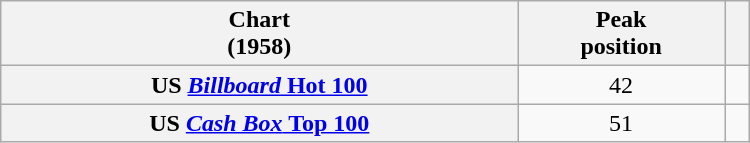<table class="wikitable plainrowheaders" style="text-align:center; width: 500px;">
<tr>
<th scope="col">Chart<br>(1958)</th>
<th scope="col">Peak<br>position</th>
<th scope="col" class="unsortable"></th>
</tr>
<tr>
<th scope="row">US <a href='#'><em>Billboard</em> Hot 100</a></th>
<td>42</td>
<td></td>
</tr>
<tr>
<th scope="row">US <a href='#'><em>Cash Box</em> Top 100</a></th>
<td>51</td>
<td></td>
</tr>
</table>
